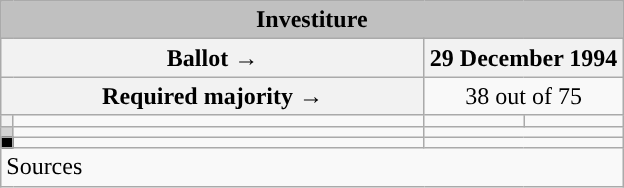<table class="wikitable" style="text-align:center;">
<tr bgcolor="#E9E9E9">
<td colspan="4" align="center" bgcolor="#C0C0C0"><strong>Investiture</strong></td>
</tr>
<tr>
<th colspan="2" width="275px">Ballot →</th>
<th colspan="2">29 December 1994</th>
</tr>
<tr>
<th colspan="2">Required majority →</th>
<td colspan="2">38 out of 75</td>
</tr>
<tr>
<th width="1px" style="background:"></th>
<td align="left"></td>
<td></td>
<td></td>
</tr>
<tr>
<th style="color:inherit;background:lightgray;"></th>
<td align="left"></td>
<td colspan="2"></td>
</tr>
<tr>
<th style="color:inherit;background:black;"></th>
<td align="left"></td>
<td colspan="2"></td>
</tr>
<tr>
<td align="left" colspan="4">Sources</td>
</tr>
</table>
